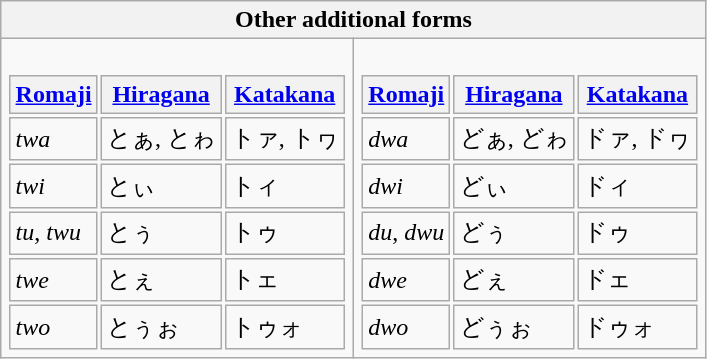<table class="wikitable">
<tr>
<th colspan="2">Other additional forms</th>
</tr>
<tr>
<td><br><table align="center" style="background: transparent">
<tr>
<th><a href='#'>Romaji</a></th>
<th><a href='#'>Hiragana</a></th>
<th><a href='#'>Katakana</a></th>
</tr>
<tr>
<td><em>twa</em></td>
<td>とぁ, とゎ</td>
<td>トァ, トヮ</td>
</tr>
<tr>
<td><em>twi</em></td>
<td>とぃ</td>
<td>トィ</td>
</tr>
<tr>
<td><em>tu</em>, <em>twu</em></td>
<td>とぅ</td>
<td>トゥ</td>
</tr>
<tr>
<td><em>twe</em></td>
<td>とぇ</td>
<td>トェ</td>
</tr>
<tr>
<td><em>two</em></td>
<td>とぅぉ</td>
<td>トゥォ</td>
</tr>
</table>
</td>
<td><br><table align="center" style="background: transparent">
<tr>
<th><a href='#'>Romaji</a></th>
<th><a href='#'>Hiragana</a></th>
<th><a href='#'>Katakana</a></th>
</tr>
<tr>
<td><em>dwa</em></td>
<td>どぁ, どゎ</td>
<td>ドァ, ドヮ</td>
</tr>
<tr>
<td><em>dwi</em></td>
<td>どぃ</td>
<td>ドィ</td>
</tr>
<tr>
<td><em>du</em>, <em>dwu</em></td>
<td>どぅ</td>
<td>ドゥ</td>
</tr>
<tr>
<td><em>dwe</em></td>
<td>どぇ</td>
<td>ドェ</td>
</tr>
<tr>
<td><em>dwo</em></td>
<td>どぅぉ</td>
<td>ドゥォ</td>
</tr>
</table>
</td>
</tr>
</table>
